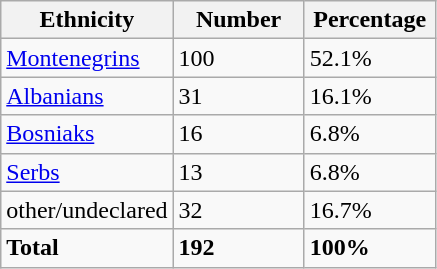<table class="wikitable">
<tr>
<th width="100px">Ethnicity</th>
<th width="80px">Number</th>
<th width="80px">Percentage</th>
</tr>
<tr>
<td><a href='#'>Montenegrins</a></td>
<td>100</td>
<td>52.1%</td>
</tr>
<tr>
<td><a href='#'>Albanians</a></td>
<td>31</td>
<td>16.1%</td>
</tr>
<tr>
<td><a href='#'>Bosniaks</a></td>
<td>16</td>
<td>6.8%</td>
</tr>
<tr>
<td><a href='#'>Serbs</a></td>
<td>13</td>
<td>6.8%</td>
</tr>
<tr>
<td>other/undeclared</td>
<td>32</td>
<td>16.7%</td>
</tr>
<tr>
<td><strong>Total</strong></td>
<td><strong>192</strong></td>
<td><strong>100%</strong></td>
</tr>
</table>
